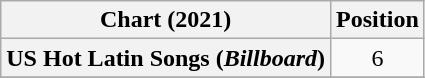<table class="wikitable plainrowheaders" style="text-align:center">
<tr>
<th scope="col">Chart (2021)</th>
<th scope="col">Position</th>
</tr>
<tr>
<th scope="row">US Hot Latin Songs (<em>Billboard</em>)</th>
<td>6</td>
</tr>
<tr>
</tr>
</table>
